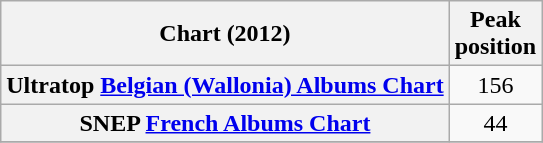<table class="wikitable sortable plainrowheaders" border="1">
<tr>
<th scope="col">Chart (2012)</th>
<th scope="col">Peak<br>position</th>
</tr>
<tr>
<th scope="row">Ultratop <a href='#'>Belgian (Wallonia) Albums Chart</a></th>
<td align="center">156</td>
</tr>
<tr>
<th scope="row">SNEP <a href='#'>French Albums Chart</a></th>
<td align="center">44</td>
</tr>
<tr>
</tr>
</table>
